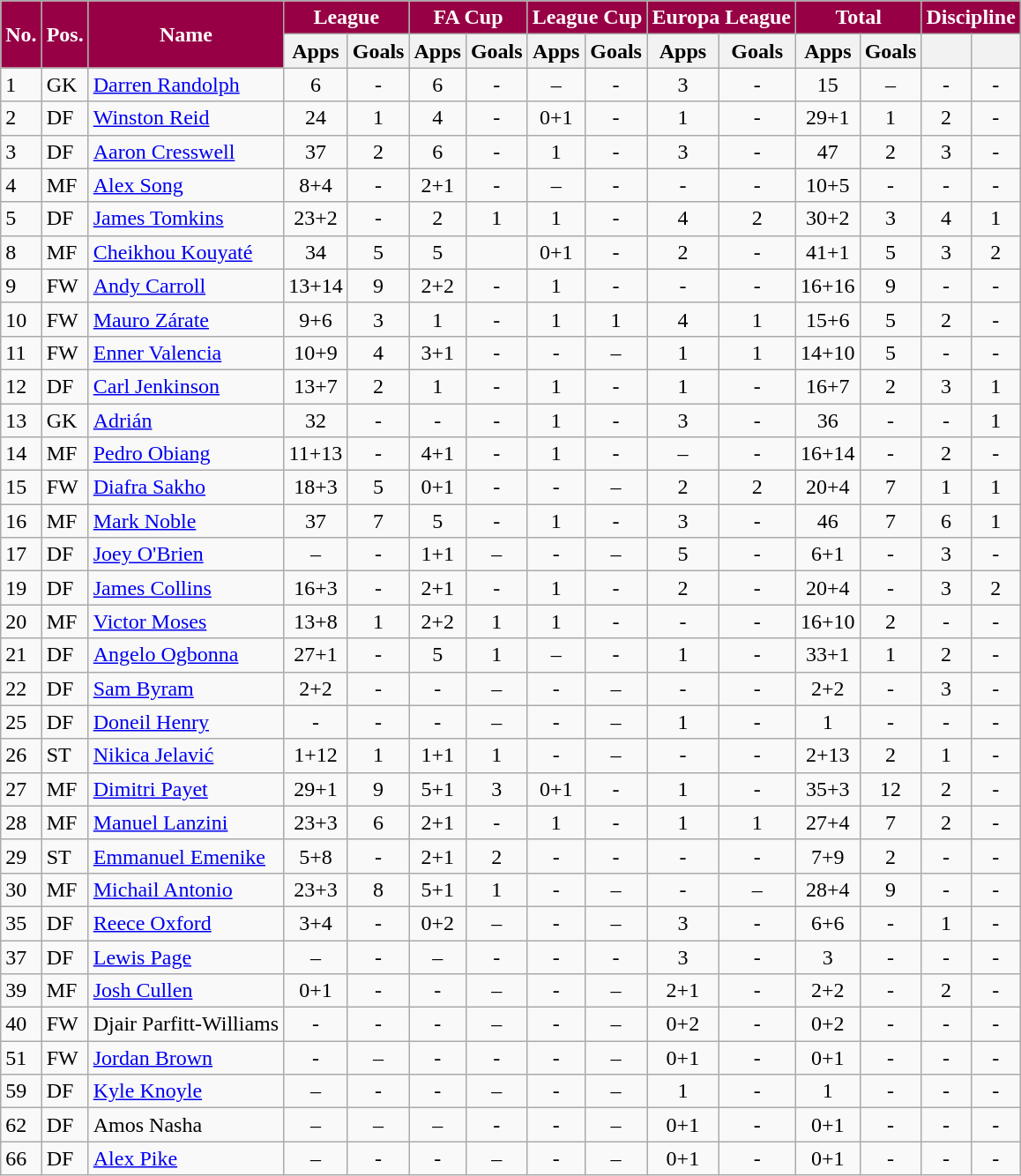<table class="wikitable sortable" style="text-align:center">
<tr>
<th rowspan="2" style="background:#970045; color:white;">No.</th>
<th rowspan="2" style="background:#970045; color:white;">Pos.</th>
<th rowspan="2" style="background:#970045; color:white;">Name</th>
<th colspan="2" style="background:#970045; color:white;">League</th>
<th colspan="2" style="background:#970045; color:white;">FA Cup</th>
<th colspan="2" style="background:#970045; color:white;">League Cup</th>
<th colspan="2" style="background:#970045; color:white;">Europa League</th>
<th colspan="2" style="background:#970045; color:white;">Total</th>
<th colspan="2" style="background:#970045; color:white;">Discipline</th>
</tr>
<tr>
<th>Apps</th>
<th>Goals</th>
<th>Apps</th>
<th>Goals</th>
<th>Apps</th>
<th>Goals</th>
<th>Apps</th>
<th>Goals</th>
<th>Apps</th>
<th>Goals</th>
<th></th>
<th></th>
</tr>
<tr>
<td align="left">1</td>
<td align="left">GK</td>
<td align="left"> <a href='#'>Darren Randolph</a></td>
<td>6</td>
<td>-</td>
<td>6</td>
<td>-</td>
<td>–</td>
<td>-</td>
<td>3</td>
<td>-</td>
<td>15</td>
<td>–</td>
<td>-</td>
<td>-</td>
</tr>
<tr>
<td align="left">2</td>
<td align="left">DF</td>
<td align="left"> <a href='#'>Winston Reid</a></td>
<td>24</td>
<td>1</td>
<td>4</td>
<td>-</td>
<td>0+1</td>
<td>-</td>
<td>1</td>
<td>-</td>
<td>29+1</td>
<td>1</td>
<td>2</td>
<td>-</td>
</tr>
<tr>
<td align="left">3</td>
<td align="left">DF</td>
<td align="left"> <a href='#'>Aaron Cresswell</a></td>
<td>37</td>
<td>2</td>
<td>6</td>
<td>-</td>
<td>1</td>
<td>-</td>
<td>3</td>
<td>-</td>
<td>47</td>
<td>2</td>
<td>3</td>
<td>-</td>
</tr>
<tr>
<td align="left">4</td>
<td align="left">MF</td>
<td align="left"> <a href='#'>Alex Song</a></td>
<td>8+4</td>
<td>-</td>
<td>2+1</td>
<td>-</td>
<td>–</td>
<td>-</td>
<td>-</td>
<td>-</td>
<td>10+5</td>
<td>-</td>
<td>-</td>
<td>-</td>
</tr>
<tr>
<td align="left">5</td>
<td align="left">DF</td>
<td align="left"> <a href='#'>James Tomkins</a></td>
<td>23+2</td>
<td>-</td>
<td>2</td>
<td>1</td>
<td>1</td>
<td>-</td>
<td>4</td>
<td>2</td>
<td>30+2</td>
<td>3</td>
<td>4</td>
<td>1</td>
</tr>
<tr>
<td align="left">8</td>
<td align="left">MF</td>
<td align="left"> <a href='#'>Cheikhou Kouyaté</a></td>
<td>34</td>
<td>5</td>
<td>5</td>
<td></td>
<td>0+1</td>
<td>-</td>
<td>2</td>
<td>-</td>
<td>41+1</td>
<td>5</td>
<td>3</td>
<td>2</td>
</tr>
<tr>
<td align="left">9</td>
<td align="left">FW</td>
<td align="left"> <a href='#'>Andy Carroll</a></td>
<td>13+14</td>
<td>9</td>
<td>2+2</td>
<td>-</td>
<td>1</td>
<td>-</td>
<td>-</td>
<td>-</td>
<td>16+16</td>
<td>9</td>
<td>-</td>
<td>-</td>
</tr>
<tr>
<td align="left">10</td>
<td align="left">FW</td>
<td align="left"> <a href='#'>Mauro Zárate</a></td>
<td>9+6</td>
<td>3</td>
<td>1</td>
<td>-</td>
<td>1</td>
<td>1</td>
<td>4</td>
<td>1</td>
<td>15+6</td>
<td>5</td>
<td>2</td>
<td>-</td>
</tr>
<tr>
<td align="left">11</td>
<td align="left">FW</td>
<td align="left"> <a href='#'>Enner Valencia</a></td>
<td>10+9</td>
<td>4</td>
<td>3+1</td>
<td>-</td>
<td>-</td>
<td>–</td>
<td>1</td>
<td>1</td>
<td>14+10</td>
<td>5</td>
<td>-</td>
<td>-</td>
</tr>
<tr>
<td align="left">12</td>
<td align="left">DF</td>
<td align="left"> <a href='#'>Carl Jenkinson</a></td>
<td>13+7</td>
<td>2</td>
<td>1</td>
<td>-</td>
<td>1</td>
<td>-</td>
<td>1</td>
<td>-</td>
<td>16+7</td>
<td>2</td>
<td>3</td>
<td>1</td>
</tr>
<tr>
<td align="left">13</td>
<td align="left">GK</td>
<td align="left"> <a href='#'>Adrián</a></td>
<td>32</td>
<td>-</td>
<td>-</td>
<td>-</td>
<td>1</td>
<td>-</td>
<td>3</td>
<td>-</td>
<td>36</td>
<td>-</td>
<td>-</td>
<td>1</td>
</tr>
<tr>
<td align="left">14</td>
<td align="left">MF</td>
<td align="left"> <a href='#'>Pedro Obiang</a></td>
<td>11+13</td>
<td>-</td>
<td>4+1</td>
<td>-</td>
<td>1</td>
<td>-</td>
<td>–</td>
<td>-</td>
<td>16+14</td>
<td>-</td>
<td>2</td>
<td>-</td>
</tr>
<tr>
<td align="left">15</td>
<td align="left">FW</td>
<td align="left"> <a href='#'>Diafra Sakho</a></td>
<td>18+3</td>
<td>5</td>
<td>0+1</td>
<td>-</td>
<td>-</td>
<td>–</td>
<td>2</td>
<td>2</td>
<td>20+4</td>
<td>7</td>
<td>1</td>
<td>1</td>
</tr>
<tr>
<td align="left">16</td>
<td align="left">MF</td>
<td align="left"> <a href='#'>Mark Noble</a></td>
<td>37</td>
<td>7</td>
<td>5</td>
<td>-</td>
<td>1</td>
<td>-</td>
<td>3</td>
<td>-</td>
<td>46</td>
<td>7</td>
<td>6</td>
<td>1 </td>
</tr>
<tr>
<td align="left">17</td>
<td align="left">DF</td>
<td align="left"> <a href='#'>Joey O'Brien</a></td>
<td>–</td>
<td>-</td>
<td>1+1</td>
<td>–</td>
<td>-</td>
<td>–</td>
<td>5</td>
<td>-</td>
<td>6+1</td>
<td>-</td>
<td>3</td>
<td>-</td>
</tr>
<tr>
<td align="left">19</td>
<td align="left">DF</td>
<td align="left"> <a href='#'>James Collins</a></td>
<td>16+3</td>
<td>-</td>
<td>2+1</td>
<td>-</td>
<td>1</td>
<td>-</td>
<td>2</td>
<td>-</td>
<td>20+4</td>
<td>-</td>
<td>3</td>
<td>2</td>
</tr>
<tr>
<td align="left">20</td>
<td align="left">MF</td>
<td align="left"> <a href='#'>Victor Moses</a></td>
<td>13+8</td>
<td>1</td>
<td>2+2</td>
<td>1</td>
<td>1</td>
<td>-</td>
<td>-</td>
<td>-</td>
<td>16+10</td>
<td>2</td>
<td>-</td>
<td>-</td>
</tr>
<tr>
<td align="left">21</td>
<td align="left">DF</td>
<td align="left"> <a href='#'>Angelo Ogbonna</a></td>
<td>27+1</td>
<td>-</td>
<td>5</td>
<td>1</td>
<td>–</td>
<td>-</td>
<td>1</td>
<td>-</td>
<td>33+1</td>
<td>1</td>
<td>2</td>
<td>-</td>
</tr>
<tr>
<td align="left">22</td>
<td align="left">DF</td>
<td align="left"> <a href='#'>Sam Byram</a></td>
<td>2+2</td>
<td>-</td>
<td>-</td>
<td>–</td>
<td>-</td>
<td>–</td>
<td>-</td>
<td>-</td>
<td>2+2</td>
<td>-</td>
<td>3</td>
<td>-</td>
</tr>
<tr>
<td align="left">25</td>
<td align="left">DF</td>
<td align="left"> <a href='#'>Doneil Henry</a></td>
<td>-</td>
<td>-</td>
<td>-</td>
<td>–</td>
<td>-</td>
<td>–</td>
<td>1</td>
<td>-</td>
<td>1</td>
<td>-</td>
<td>-</td>
<td>-</td>
</tr>
<tr>
<td align="left">26</td>
<td align="left">ST</td>
<td align="left"> <a href='#'>Nikica Jelavić</a></td>
<td>1+12</td>
<td>1</td>
<td>1+1</td>
<td>1</td>
<td>-</td>
<td>–</td>
<td>-</td>
<td>-</td>
<td>2+13</td>
<td>2</td>
<td>1</td>
<td>-</td>
</tr>
<tr>
<td align="left">27</td>
<td align="left">MF</td>
<td align="left"> <a href='#'>Dimitri Payet</a></td>
<td>29+1</td>
<td>9</td>
<td>5+1</td>
<td>3</td>
<td>0+1</td>
<td>-</td>
<td>1</td>
<td>-</td>
<td>35+3</td>
<td>12</td>
<td>2</td>
<td>-</td>
</tr>
<tr>
<td align="left">28</td>
<td align="left">MF</td>
<td align="left"> <a href='#'>Manuel Lanzini</a></td>
<td>23+3</td>
<td>6</td>
<td>2+1</td>
<td>-</td>
<td>1</td>
<td>-</td>
<td>1</td>
<td>1</td>
<td>27+4</td>
<td>7</td>
<td>2</td>
<td>-</td>
</tr>
<tr>
<td align="left">29</td>
<td align="left">ST</td>
<td align="left"> <a href='#'>Emmanuel Emenike</a></td>
<td>5+8</td>
<td>-</td>
<td>2+1</td>
<td>2</td>
<td>-</td>
<td>-</td>
<td>-</td>
<td>-</td>
<td>7+9</td>
<td>2</td>
<td>-</td>
<td>-</td>
</tr>
<tr>
<td align="left">30</td>
<td align="left">MF</td>
<td align="left"> <a href='#'>Michail Antonio</a></td>
<td>23+3</td>
<td>8</td>
<td>5+1</td>
<td>1</td>
<td>-</td>
<td>–</td>
<td>-</td>
<td>–</td>
<td>28+4</td>
<td>9</td>
<td>-</td>
<td>-</td>
</tr>
<tr>
<td align="left">35</td>
<td align="left">DF</td>
<td align="left"> <a href='#'>Reece Oxford</a></td>
<td>3+4</td>
<td>-</td>
<td>0+2</td>
<td>–</td>
<td>-</td>
<td>–</td>
<td>3</td>
<td>-</td>
<td>6+6</td>
<td>-</td>
<td>1</td>
<td>-</td>
</tr>
<tr>
<td align="left">37</td>
<td align="left">DF</td>
<td align="left"> <a href='#'>Lewis Page</a></td>
<td>–</td>
<td>-</td>
<td>–</td>
<td>-</td>
<td>-</td>
<td>-</td>
<td>3</td>
<td>-</td>
<td>3</td>
<td>-</td>
<td>-</td>
<td>-</td>
</tr>
<tr>
<td align="left">39</td>
<td align="left">MF</td>
<td align="left"> <a href='#'>Josh Cullen</a></td>
<td>0+1</td>
<td>-</td>
<td>-</td>
<td>–</td>
<td>-</td>
<td>–</td>
<td>2+1</td>
<td>-</td>
<td>2+2</td>
<td>-</td>
<td>2</td>
<td>-</td>
</tr>
<tr>
<td align="left">40</td>
<td align="left">FW</td>
<td align="left"> Djair Parfitt-Williams</td>
<td>-</td>
<td>-</td>
<td>-</td>
<td>–</td>
<td>-</td>
<td>–</td>
<td>0+2</td>
<td>-</td>
<td>0+2</td>
<td>-</td>
<td>-</td>
<td>-</td>
</tr>
<tr>
<td align="left">51</td>
<td align="left">FW</td>
<td align="left"> <a href='#'>Jordan Brown</a></td>
<td>-</td>
<td>–</td>
<td>-</td>
<td>-</td>
<td>-</td>
<td>–</td>
<td>0+1</td>
<td>-</td>
<td>0+1</td>
<td>-</td>
<td>-</td>
<td>-</td>
</tr>
<tr>
<td align="left">59</td>
<td align="left">DF</td>
<td align="left"> <a href='#'>Kyle Knoyle</a></td>
<td>–</td>
<td>-</td>
<td>-</td>
<td>–</td>
<td>-</td>
<td>–</td>
<td>1</td>
<td>-</td>
<td>1</td>
<td>-</td>
<td>-</td>
<td>-</td>
</tr>
<tr>
<td align="left">62</td>
<td align="left">DF</td>
<td align="left"> Amos Nasha</td>
<td>–</td>
<td>–</td>
<td>–</td>
<td>-</td>
<td>-</td>
<td>–</td>
<td>0+1</td>
<td>-</td>
<td>0+1</td>
<td>-</td>
<td>-</td>
<td>-</td>
</tr>
<tr>
<td align="left">66</td>
<td align="left">DF</td>
<td align="left"> <a href='#'>Alex Pike</a></td>
<td>–</td>
<td>-</td>
<td>-</td>
<td>–</td>
<td>-</td>
<td>–</td>
<td>0+1</td>
<td>-</td>
<td>0+1</td>
<td>-</td>
<td>-</td>
<td>-</td>
</tr>
</table>
